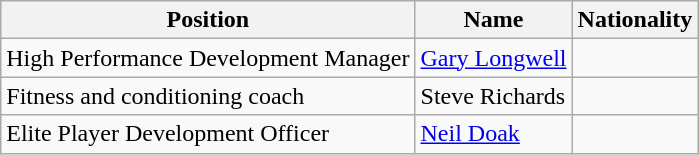<table class="wikitable">
<tr>
<th>Position</th>
<th>Name</th>
<th>Nationality</th>
</tr>
<tr>
<td>High Performance Development Manager</td>
<td><a href='#'>Gary Longwell</a></td>
<td></td>
</tr>
<tr>
<td>Fitness and conditioning coach</td>
<td>Steve Richards</td>
<td></td>
</tr>
<tr>
<td>Elite Player Development Officer</td>
<td><a href='#'>Neil Doak</a></td>
<td></td>
</tr>
</table>
